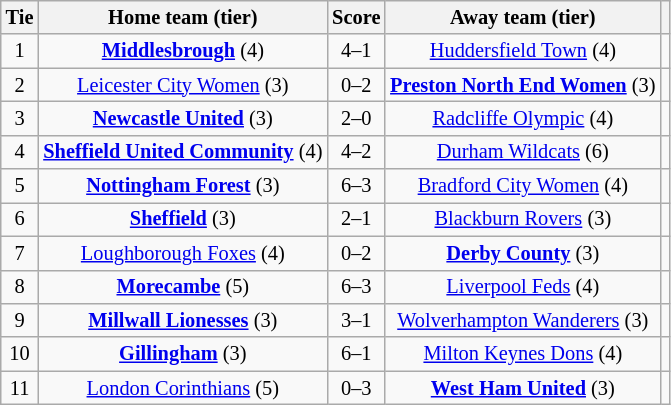<table class="wikitable" style="text-align:center; font-size:85%">
<tr>
<th>Tie</th>
<th>Home team (tier)</th>
<th>Score</th>
<th>Away team (tier)</th>
<th></th>
</tr>
<tr>
<td>1</td>
<td><strong><a href='#'>Middlesbrough</a></strong> (4)</td>
<td>4–1</td>
<td><a href='#'>Huddersfield Town</a> (4)</td>
<td></td>
</tr>
<tr>
<td>2</td>
<td><a href='#'>Leicester City Women</a> (3)</td>
<td>0–2</td>
<td><strong><a href='#'>Preston North End Women</a></strong> (3)</td>
<td></td>
</tr>
<tr>
<td>3</td>
<td><strong><a href='#'>Newcastle United</a></strong> (3)</td>
<td>2–0</td>
<td><a href='#'>Radcliffe Olympic</a> (4)</td>
<td></td>
</tr>
<tr>
<td>4</td>
<td><strong><a href='#'>Sheffield United Community</a></strong> (4)</td>
<td>4–2</td>
<td><a href='#'>Durham Wildcats</a> (6)</td>
<td></td>
</tr>
<tr>
<td>5</td>
<td><strong><a href='#'>Nottingham Forest</a></strong> (3)</td>
<td>6–3</td>
<td><a href='#'>Bradford City Women</a> (4)</td>
<td></td>
</tr>
<tr>
<td>6</td>
<td><strong><a href='#'>Sheffield</a></strong> (3)</td>
<td>2–1</td>
<td><a href='#'>Blackburn Rovers</a> (3)</td>
<td></td>
</tr>
<tr>
<td>7</td>
<td><a href='#'>Loughborough Foxes</a> (4)</td>
<td>0–2</td>
<td><strong><a href='#'>Derby County</a></strong> (3)</td>
<td></td>
</tr>
<tr>
<td>8</td>
<td><strong><a href='#'>Morecambe</a></strong> (5)</td>
<td>6–3</td>
<td><a href='#'>Liverpool Feds</a> (4)</td>
<td></td>
</tr>
<tr>
<td>9</td>
<td><strong><a href='#'>Millwall Lionesses</a></strong> (3)</td>
<td>3–1</td>
<td><a href='#'>Wolverhampton Wanderers</a> (3)</td>
<td></td>
</tr>
<tr>
<td>10</td>
<td><strong><a href='#'>Gillingham</a></strong> (3)</td>
<td>6–1</td>
<td><a href='#'>Milton Keynes Dons</a> (4)</td>
<td></td>
</tr>
<tr>
<td>11</td>
<td><a href='#'>London Corinthians</a> (5)</td>
<td>0–3</td>
<td><strong><a href='#'>West Ham United</a></strong> (3)</td>
<td></td>
</tr>
</table>
